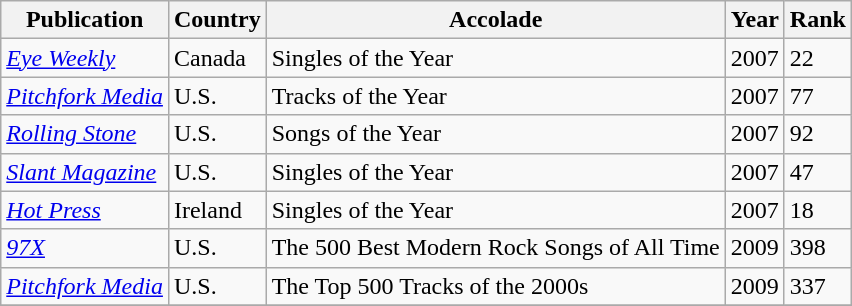<table class="wikitable">
<tr>
<th>Publication</th>
<th>Country</th>
<th>Accolade</th>
<th>Year</th>
<th align="center">Rank</th>
</tr>
<tr>
<td><em><a href='#'>Eye Weekly</a></em></td>
<td>Canada</td>
<td>Singles of the Year</td>
<td>2007</td>
<td>22</td>
</tr>
<tr>
<td><em><a href='#'>Pitchfork Media</a></em></td>
<td>U.S.</td>
<td>Tracks of the Year</td>
<td>2007</td>
<td>77</td>
</tr>
<tr>
<td><em><a href='#'>Rolling Stone</a></em></td>
<td>U.S.</td>
<td>Songs of the Year</td>
<td>2007</td>
<td>92</td>
</tr>
<tr>
<td><em><a href='#'>Slant Magazine</a></em></td>
<td>U.S.</td>
<td>Singles of the Year</td>
<td>2007</td>
<td>47</td>
</tr>
<tr>
<td><em><a href='#'>Hot Press</a></em></td>
<td>Ireland</td>
<td>Singles of the Year</td>
<td>2007</td>
<td>18</td>
</tr>
<tr>
<td><em><a href='#'>97X</a></em></td>
<td>U.S.</td>
<td>The 500 Best Modern Rock Songs of All Time</td>
<td>2009</td>
<td>398</td>
</tr>
<tr>
<td><em><a href='#'>Pitchfork Media</a></em></td>
<td>U.S.</td>
<td>The Top 500 Tracks of the 2000s</td>
<td>2009</td>
<td>337</td>
</tr>
<tr>
</tr>
</table>
